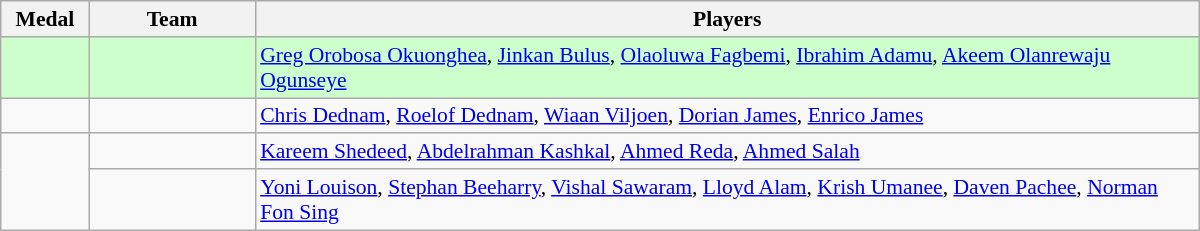<table class=wikitable style="text-align:left; font-size:90%" width="800px">
<tr>
<th width=50>Medal</th>
<th width=100>Team</th>
<th width=600>Players</th>
</tr>
<tr bgcolor=ccffcc>
<td style="text-align:center"></td>
<td></td>
<td><a href='#'>Greg Orobosa Okuonghea</a>, <a href='#'>Jinkan Bulus</a>, <a href='#'>Olaoluwa Fagbemi</a>, <a href='#'>Ibrahim Adamu</a>, <a href='#'>Akeem Olanrewaju Ogunseye</a></td>
</tr>
<tr>
<td style="text-align:center"></td>
<td></td>
<td><a href='#'>Chris Dednam</a>, <a href='#'>Roelof Dednam</a>, <a href='#'>Wiaan Viljoen</a>, <a href='#'>Dorian James</a>, <a href='#'>Enrico James</a></td>
</tr>
<tr>
<td rowspan="2" style="text-align:center"></td>
<td></td>
<td><a href='#'>Kareem Shedeed</a>, <a href='#'>Abdelrahman Kashkal</a>, <a href='#'>Ahmed Reda</a>, <a href='#'>Ahmed Salah</a></td>
</tr>
<tr>
<td></td>
<td><a href='#'>Yoni Louison</a>, <a href='#'>Stephan Beeharry</a>, <a href='#'>Vishal Sawaram</a>, <a href='#'>Lloyd Alam</a>, <a href='#'>Krish Umanee</a>, <a href='#'>Daven Pachee</a>, <a href='#'>Norman Fon Sing</a></td>
</tr>
</table>
